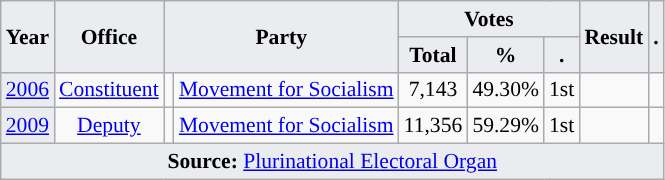<table class="wikitable" style="font-size:90%; text-align:center;">
<tr>
<th style="background-color:#EAECF0;" rowspan=2>Year</th>
<th style="background-color:#EAECF0;" rowspan=2>Office</th>
<th style="background-color:#EAECF0;" colspan=2 rowspan=2>Party</th>
<th style="background-color:#EAECF0;" colspan=3>Votes</th>
<th style="background-color:#EAECF0;" rowspan=2>Result</th>
<th style="background-color:#EAECF0;" rowspan=2>.</th>
</tr>
<tr>
<th style="background-color:#EAECF0;">Total</th>
<th style="background-color:#EAECF0;">%</th>
<th style="background-color:#EAECF0;">.</th>
</tr>
<tr>
<td style="background-color:#EAECF0;"><a href='#'>2006</a></td>
<td><a href='#'>Constituent</a></td>
<td style="background-color:"></td>
<td><a href='#'>Movement for Socialism</a></td>
<td>7,143</td>
<td>49.30%</td>
<td>1st</td>
<td></td>
<td></td>
</tr>
<tr>
<td style="background-color:#EAECF0;"><a href='#'>2009</a></td>
<td><a href='#'>Deputy</a></td>
<td style="background-color:"></td>
<td><a href='#'>Movement for Socialism</a></td>
<td>11,356</td>
<td>59.29%</td>
<td>1st</td>
<td></td>
<td></td>
</tr>
<tr>
<td style="background-color:#EAECF0;" colspan=9><strong>Source:</strong> <a href='#'>Plurinational Electoral Organ</a>  </td>
</tr>
</table>
